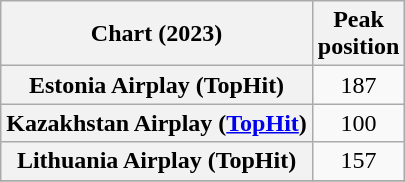<table class="wikitable sortable plainrowheaders" style="text-align:center">
<tr>
<th scope="col">Chart (2023)</th>
<th scope="col">Peak<br>position</th>
</tr>
<tr>
<th scope="row">Estonia Airplay (TopHit)</th>
<td>187</td>
</tr>
<tr>
<th scope="row">Kazakhstan Airplay (<a href='#'>TopHit</a>)</th>
<td>100</td>
</tr>
<tr>
<th scope="row">Lithuania Airplay (TopHit)</th>
<td>157</td>
</tr>
<tr>
</tr>
</table>
